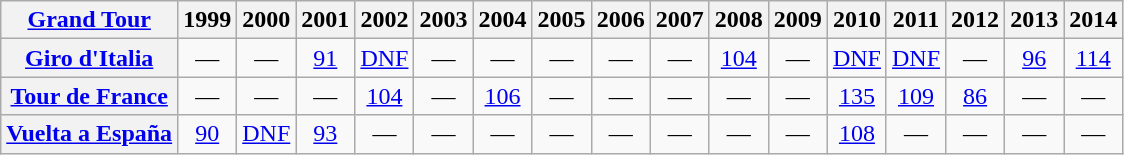<table class="wikitable plainrowheaders">
<tr>
<th scope="col"><a href='#'>Grand Tour</a></th>
<th scope="col">1999</th>
<th scope="col">2000</th>
<th scope="col">2001</th>
<th scope="col">2002</th>
<th scope="col">2003</th>
<th scope="col">2004</th>
<th scope="col">2005</th>
<th scope="col">2006</th>
<th scope="col">2007</th>
<th scope="col">2008</th>
<th scope="col">2009</th>
<th scope="col">2010</th>
<th scope="col">2011</th>
<th scope="col">2012</th>
<th scope="col">2013</th>
<th scope="col">2014</th>
</tr>
<tr style="text-align:center;">
<th scope="row"> <a href='#'>Giro d'Italia</a></th>
<td>—</td>
<td>—</td>
<td style="text-align:center;"><a href='#'>91</a></td>
<td style="text-align:center;"><a href='#'>DNF</a></td>
<td>—</td>
<td>—</td>
<td>—</td>
<td>—</td>
<td>—</td>
<td style="text-align:center;"><a href='#'>104</a></td>
<td>—</td>
<td style="text-align:center;"><a href='#'>DNF</a></td>
<td style="text-align:center;"><a href='#'>DNF</a></td>
<td>—</td>
<td style="text-align:center;"><a href='#'>96</a></td>
<td style="text-align:center;"><a href='#'>114</a></td>
</tr>
<tr style="text-align:center;">
<th scope="row"> <a href='#'>Tour de France</a></th>
<td>—</td>
<td>—</td>
<td>—</td>
<td><a href='#'>104</a></td>
<td>—</td>
<td><a href='#'>106</a></td>
<td>—</td>
<td>—</td>
<td>—</td>
<td>—</td>
<td>—</td>
<td><a href='#'>135</a></td>
<td><a href='#'>109</a></td>
<td><a href='#'>86</a></td>
<td>—</td>
<td>—</td>
</tr>
<tr style="text-align:center;">
<th scope="row"> <a href='#'>Vuelta a España</a></th>
<td><a href='#'>90</a></td>
<td><a href='#'>DNF</a></td>
<td><a href='#'>93</a></td>
<td>—</td>
<td>—</td>
<td>—</td>
<td>—</td>
<td>—</td>
<td>—</td>
<td>—</td>
<td>—</td>
<td><a href='#'>108</a></td>
<td>—</td>
<td>—</td>
<td>—</td>
<td>—</td>
</tr>
</table>
